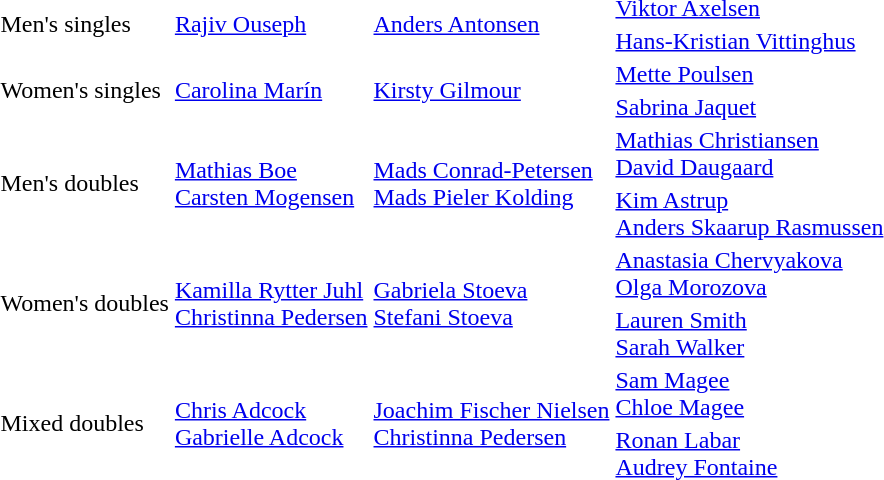<table>
<tr>
<td rowspan=2>Men's singles</td>
<td rowspan=2> <a href='#'>Rajiv Ouseph</a></td>
<td rowspan=2> <a href='#'>Anders Antonsen</a></td>
<td> <a href='#'>Viktor Axelsen</a></td>
</tr>
<tr>
<td> <a href='#'>Hans-Kristian Vittinghus</a></td>
</tr>
<tr>
<td rowspan=2>Women's singles</td>
<td rowspan=2> <a href='#'>Carolina Marín</a></td>
<td rowspan=2> <a href='#'>Kirsty Gilmour</a></td>
<td> <a href='#'>Mette Poulsen</a></td>
</tr>
<tr>
<td> <a href='#'>Sabrina Jaquet</a></td>
</tr>
<tr>
<td rowspan=2>Men's doubles</td>
<td rowspan=2> <a href='#'>Mathias Boe</a> <br> <a href='#'>Carsten Mogensen</a></td>
<td rowspan=2> <a href='#'>Mads Conrad-Petersen</a> <br> <a href='#'>Mads Pieler Kolding</a></td>
<td> <a href='#'>Mathias Christiansen</a> <br>  <a href='#'>David Daugaard</a></td>
</tr>
<tr>
<td> <a href='#'>Kim Astrup</a> <br>  <a href='#'>Anders Skaarup Rasmussen</a></td>
</tr>
<tr>
<td rowspan=2>Women's doubles</td>
<td rowspan=2> <a href='#'>Kamilla Rytter Juhl</a> <br> <a href='#'>Christinna Pedersen</a></td>
<td rowspan=2> <a href='#'>Gabriela Stoeva</a> <br> <a href='#'>Stefani Stoeva</a></td>
<td> <a href='#'>Anastasia Chervyakova</a> <br>  <a href='#'>Olga Morozova</a></td>
</tr>
<tr>
<td> <a href='#'>Lauren Smith</a> <br>  <a href='#'>Sarah Walker</a></td>
</tr>
<tr>
<td rowspan=2>Mixed doubles</td>
<td rowspan=2> <a href='#'>Chris Adcock</a> <br>  <a href='#'>Gabrielle Adcock</a></td>
<td rowspan=2> <a href='#'>Joachim Fischer Nielsen</a> <br>  <a href='#'>Christinna Pedersen</a></td>
<td> <a href='#'>Sam Magee</a> <br> <a href='#'>Chloe Magee</a></td>
</tr>
<tr>
<td> <a href='#'>Ronan Labar</a> <br> <a href='#'>Audrey Fontaine</a></td>
</tr>
<tr>
</tr>
</table>
